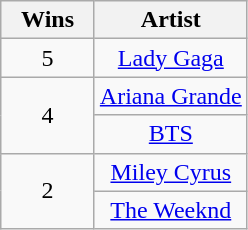<table class="wikitable" rowspan="2" style="text-align:center">
<tr>
<th scope="col" style="width:55px;">Wins</th>
<th scope="col" style="text-align:center;">Artist</th>
</tr>
<tr>
<td style="text-align:center">5</td>
<td><a href='#'>Lady Gaga</a></td>
</tr>
<tr>
<td rowspan="2" style="text-align:center">4</td>
<td><a href='#'>Ariana Grande</a></td>
</tr>
<tr>
<td><a href='#'>BTS</a></td>
</tr>
<tr>
<td rowspan="2" style="text-align:center">2</td>
<td><a href='#'>Miley Cyrus</a></td>
</tr>
<tr>
<td><a href='#'>The Weeknd</a></td>
</tr>
</table>
